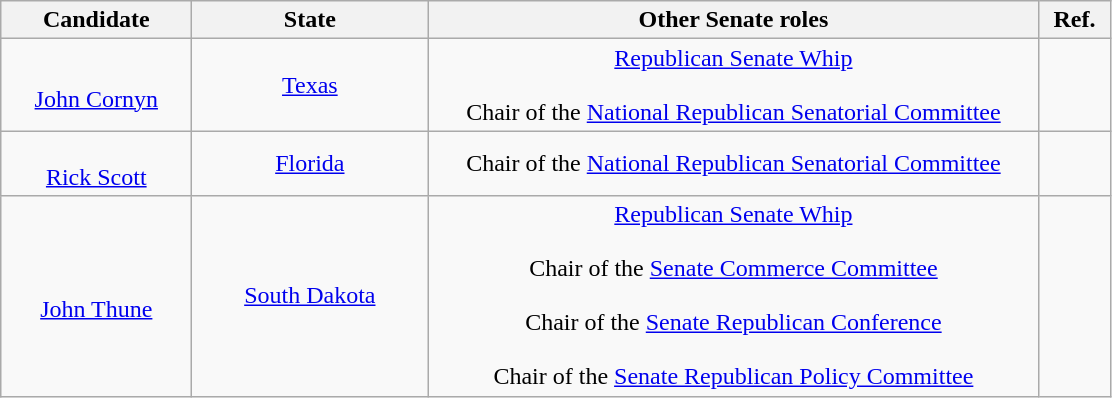<table class="wikitable sortable" style="text-align:center">
<tr>
<th scope="col" style="width: 120px">Candidate</th>
<th scope="col" style="width: 150px">State</th>
<th scope="col" style="width: 400px">Other Senate roles</th>
<th scope="col" style="width: 40px" class="unsortable">Ref.</th>
</tr>
<tr>
<td><br><a href='#'>John Cornyn</a></td>
<td><a href='#'>Texas</a><br></td>
<td><a href='#'>Republican Senate Whip</a><br><br>Chair of the <a href='#'>National Republican Senatorial Committee</a><br></td>
<td></td>
</tr>
<tr>
<td><br><a href='#'>Rick Scott</a></td>
<td><a href='#'>Florida</a><br></td>
<td>Chair of the <a href='#'>National Republican Senatorial Committee</a><br></td>
<td></td>
</tr>
<tr>
<td><br><a href='#'>John Thune</a></td>
<td><a href='#'>South Dakota</a><br></td>
<td><a href='#'>Republican Senate Whip</a><br><br>Chair of the <a href='#'>Senate Commerce Committee</a><br><br>Chair of the <a href='#'>Senate Republican Conference</a><br><br>Chair of the <a href='#'>Senate Republican Policy Committee</a><br></td>
<td></td>
</tr>
</table>
